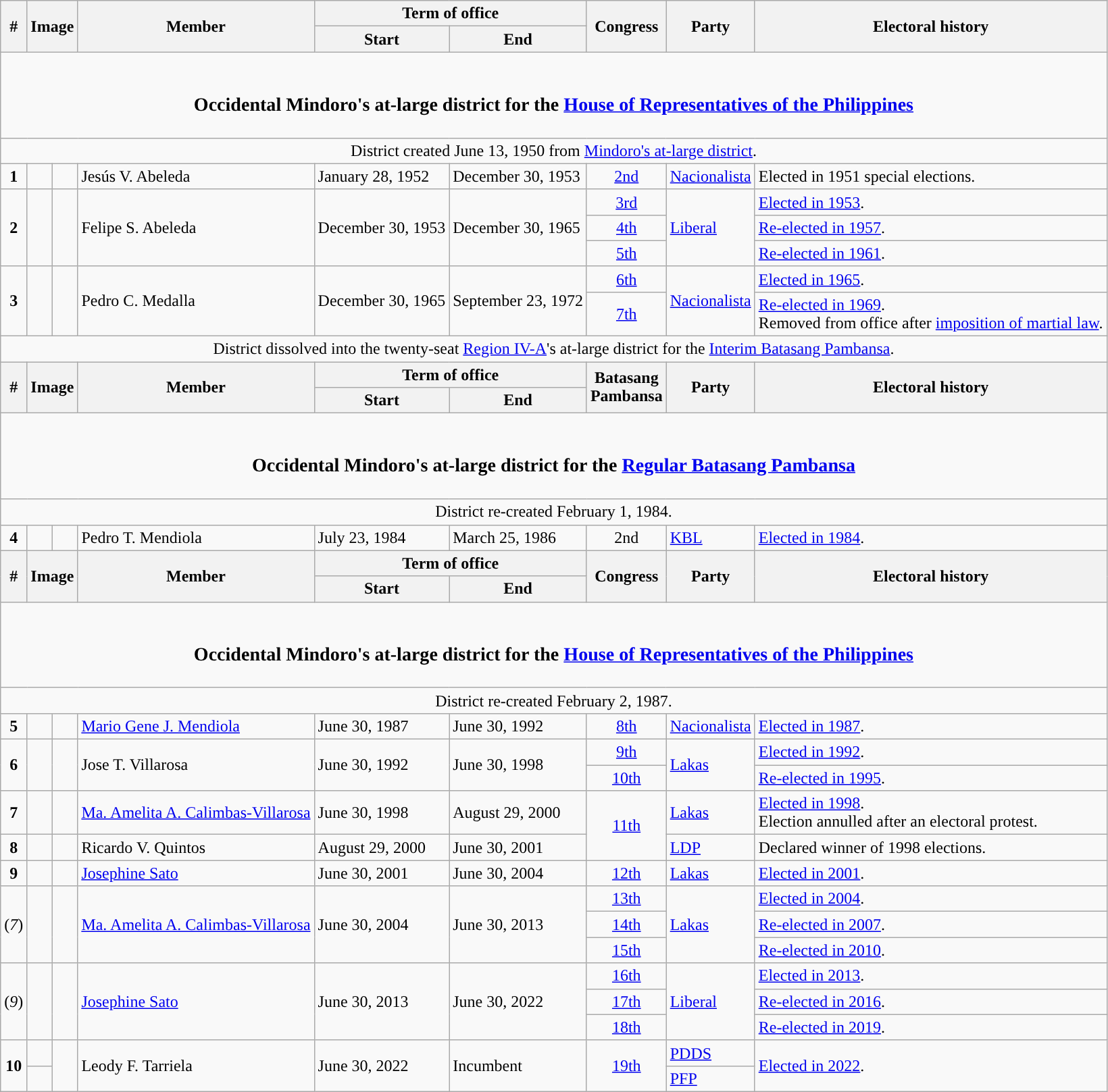<table class=wikitable>
<tr>
<th rowspan="2">#</th>
<th rowspan="2" colspan=2>Image</th>
<th rowspan="2">Member</th>
<th colspan=2>Term of office</th>
<th rowspan="2">Congress</th>
<th rowspan="2">Party</th>
<th rowspan="2">Electoral history</th>
</tr>
<tr>
<th>Start</th>
<th>End</th>
</tr>
<tr>
<td colspan="9" style="text-align:center;"><br><h3>Occidental Mindoro's at-large district for the <a href='#'>House of Representatives of the Philippines</a></h3></td>
</tr>
<tr>
<td colspan="9" style="text-align:center;">District created June 13, 1950 from <a href='#'>Mindoro's at-large district</a>.</td>
</tr>
<tr>
<td style="text-align:center;"><strong>1</strong></td>
<td style="color:inherit;background:"></td>
<td></td>
<td>Jesús V. Abeleda</td>
<td>January 28, 1952</td>
<td>December 30, 1953</td>
<td style="text-align:center;"><a href='#'>2nd</a></td>
<td><a href='#'>Nacionalista</a></td>
<td>Elected in 1951 special elections.</td>
</tr>
<tr>
<td rowspan="3" style="text-align:center;"><strong>2</strong></td>
<td rowspan="3" style="color:inherit;background:"></td>
<td rowspan="3"></td>
<td rowspan="3">Felipe S. Abeleda</td>
<td rowspan="3">December 30, 1953</td>
<td rowspan="3">December 30, 1965</td>
<td style="text-align:center;"><a href='#'>3rd</a></td>
<td rowspan="3"><a href='#'>Liberal</a></td>
<td><a href='#'>Elected in 1953</a>.</td>
</tr>
<tr>
<td style="text-align:center;"><a href='#'>4th</a></td>
<td><a href='#'>Re-elected in 1957</a>.</td>
</tr>
<tr>
<td style="text-align:center;"><a href='#'>5th</a></td>
<td><a href='#'>Re-elected in 1961</a>.</td>
</tr>
<tr>
<td rowspan="2" style="text-align:center;"><strong>3</strong></td>
<td rowspan="2" style="color:inherit;background:"></td>
<td rowspan="2"></td>
<td rowspan="2">Pedro C. Medalla</td>
<td rowspan="2">December 30, 1965</td>
<td rowspan="2">September 23, 1972</td>
<td style="text-align:center;"><a href='#'>6th</a></td>
<td rowspan="2"><a href='#'>Nacionalista</a></td>
<td><a href='#'>Elected in 1965</a>.</td>
</tr>
<tr>
<td style="text-align:center;"><a href='#'>7th</a></td>
<td><a href='#'>Re-elected in 1969</a>.<br>Removed from office after <a href='#'>imposition of martial law</a>.</td>
</tr>
<tr>
<td colspan="9" style="text-align:center;">District dissolved into the twenty-seat <a href='#'>Region IV-A</a>'s at-large district for the <a href='#'>Interim Batasang Pambansa</a>.</td>
</tr>
<tr>
<th rowspan="2">#</th>
<th rowspan="2" colspan=2>Image</th>
<th rowspan="2">Member</th>
<th colspan=2>Term of office</th>
<th rowspan="2">Batasang<br>Pambansa</th>
<th rowspan="2">Party</th>
<th rowspan="2">Electoral history</th>
</tr>
<tr>
<th>Start</th>
<th>End</th>
</tr>
<tr>
<td colspan="9" style="text-align:center;"><br><h3>Occidental Mindoro's at-large district for the <a href='#'>Regular Batasang Pambansa</a></h3></td>
</tr>
<tr>
<td colspan="9" style="text-align:center;">District re-created February 1, 1984.</td>
</tr>
<tr>
<td style="text-align:center;"><strong>4</strong></td>
<td style="color:inherit;background:"></td>
<td></td>
<td>Pedro T. Mendiola</td>
<td>July 23, 1984</td>
<td>March 25, 1986</td>
<td style="text-align:center;">2nd</td>
<td><a href='#'>KBL</a></td>
<td><a href='#'>Elected in 1984</a>.</td>
</tr>
<tr>
<th rowspan="2">#</th>
<th rowspan="2" colspan=2>Image</th>
<th rowspan="2">Member</th>
<th colspan=2>Term of office</th>
<th rowspan="2">Congress</th>
<th rowspan="2">Party</th>
<th rowspan="2">Electoral history</th>
</tr>
<tr>
<th>Start</th>
<th>End</th>
</tr>
<tr>
<td colspan="9" style="text-align:center;"><br><h3>Occidental Mindoro's at-large district for the <a href='#'>House of Representatives of the Philippines</a></h3></td>
</tr>
<tr>
<td colspan="9" style="text-align:center;">District re-created February 2, 1987.</td>
</tr>
<tr>
<td style="text-align:center;"><strong>5</strong></td>
<td style="color:inherit;background:"></td>
<td></td>
<td><a href='#'>Mario Gene J. Mendiola</a></td>
<td>June 30, 1987</td>
<td>June 30, 1992</td>
<td style="text-align:center;"><a href='#'>8th</a></td>
<td><a href='#'>Nacionalista</a></td>
<td><a href='#'>Elected in 1987</a>.</td>
</tr>
<tr>
<td rowspan="2" style="text-align:center;"><strong>6</strong></td>
<td rowspan="2" style="color:inherit;background:"></td>
<td rowspan="2"></td>
<td rowspan="2">Jose T. Villarosa</td>
<td rowspan="2">June 30, 1992</td>
<td rowspan="2">June 30, 1998</td>
<td style="text-align:center;"><a href='#'>9th</a></td>
<td rowspan="2"><a href='#'>Lakas</a></td>
<td><a href='#'>Elected in 1992</a>.</td>
</tr>
<tr>
<td style="text-align:center;"><a href='#'>10th</a></td>
<td><a href='#'>Re-elected in 1995</a>.</td>
</tr>
<tr>
<td style="text-align:center;"><strong>7</strong></td>
<td style="color:inherit;background:"></td>
<td></td>
<td><a href='#'>Ma. Amelita A. Calimbas-Villarosa</a></td>
<td>June 30, 1998</td>
<td>August 29, 2000</td>
<td rowspan="2" style="text-align:center;"><a href='#'>11th</a></td>
<td><a href='#'>Lakas</a></td>
<td><a href='#'>Elected in 1998</a>.<br>Election annulled after an electoral protest.</td>
</tr>
<tr>
<td style="text-align:center;"><strong>8</strong></td>
<td style="color:inherit;background:"></td>
<td></td>
<td>Ricardo V. Quintos</td>
<td>August 29, 2000</td>
<td>June 30, 2001</td>
<td><a href='#'>LDP</a></td>
<td>Declared winner of 1998 elections.</td>
</tr>
<tr>
<td style="text-align:center;"><strong>9</strong></td>
<td style="color:inherit;background:"></td>
<td></td>
<td><a href='#'>Josephine Sato</a></td>
<td>June 30, 2001</td>
<td>June 30, 2004</td>
<td style="text-align:center;"><a href='#'>12th</a></td>
<td><a href='#'>Lakas</a></td>
<td><a href='#'>Elected in 2001</a>.</td>
</tr>
<tr>
<td rowspan="3" style="text-align:center;">(<em>7</em>)</td>
<td rowspan="3" style="color:inherit;background:"></td>
<td rowspan="3"></td>
<td rowspan="3"><a href='#'>Ma. Amelita A. Calimbas-Villarosa</a></td>
<td rowspan="3">June 30, 2004</td>
<td rowspan="3">June 30, 2013</td>
<td style="text-align:center;"><a href='#'>13th</a></td>
<td rowspan="3"><a href='#'>Lakas</a></td>
<td><a href='#'>Elected in 2004</a>.</td>
</tr>
<tr>
<td style="text-align:center;"><a href='#'>14th</a></td>
<td><a href='#'>Re-elected in 2007</a>.</td>
</tr>
<tr>
<td style="text-align:center;"><a href='#'>15th</a></td>
<td><a href='#'>Re-elected in 2010</a>.</td>
</tr>
<tr>
<td rowspan="3" style="text-align:center;">(<em>9</em>)</td>
<td rowspan="3" style="color:inherit;background:"></td>
<td rowspan="3"></td>
<td rowspan="3"><a href='#'>Josephine Sato</a></td>
<td rowspan="3">June 30, 2013</td>
<td rowspan="3">June 30, 2022</td>
<td style="text-align:center;"><a href='#'>16th</a></td>
<td rowspan="3"><a href='#'>Liberal</a></td>
<td><a href='#'>Elected in 2013</a>.</td>
</tr>
<tr>
<td style="text-align:center;"><a href='#'>17th</a></td>
<td><a href='#'>Re-elected in 2016</a>.</td>
</tr>
<tr>
<td style="text-align:center;"><a href='#'>18th</a></td>
<td><a href='#'>Re-elected in 2019</a>.</td>
</tr>
<tr>
<td style="text-align:center;" rowspan="2"><strong>10</strong></td>
<td style="color:inherit;background:"></td>
<td rowspan="2"></td>
<td rowspan="2">Leody F. Tarriela</td>
<td rowspan="2">June 30, 2022</td>
<td rowspan="2">Incumbent</td>
<td style="text-align:center;" rowspan="2"><a href='#'>19th</a></td>
<td><a href='#'>PDDS</a></td>
<td rowspan="2"><a href='#'>Elected in 2022</a>.</td>
</tr>
<tr>
<td style="color:inherit;background:"></td>
<td><a href='#'>PFP</a></td>
</tr>
</table>
